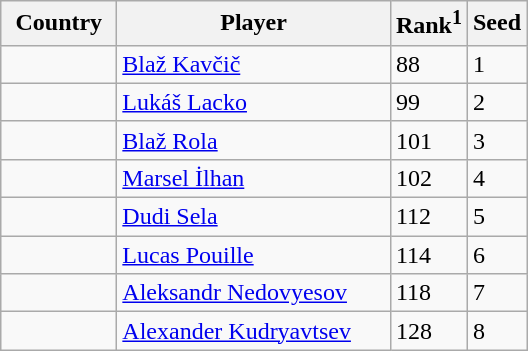<table class="sortable wikitable">
<tr>
<th width="70">Country</th>
<th width="175">Player</th>
<th>Rank<sup>1</sup></th>
<th>Seed</th>
</tr>
<tr>
<td></td>
<td><a href='#'>Blaž Kavčič</a></td>
<td>88</td>
<td>1</td>
</tr>
<tr>
<td></td>
<td><a href='#'>Lukáš Lacko</a></td>
<td>99</td>
<td>2</td>
</tr>
<tr>
<td></td>
<td><a href='#'>Blaž Rola</a></td>
<td>101</td>
<td>3</td>
</tr>
<tr>
<td></td>
<td><a href='#'>Marsel İlhan</a></td>
<td>102</td>
<td>4</td>
</tr>
<tr>
<td></td>
<td><a href='#'>Dudi Sela</a></td>
<td>112</td>
<td>5</td>
</tr>
<tr>
<td></td>
<td><a href='#'>Lucas Pouille</a></td>
<td>114</td>
<td>6</td>
</tr>
<tr>
<td></td>
<td><a href='#'>Aleksandr Nedovyesov</a></td>
<td>118</td>
<td>7</td>
</tr>
<tr>
<td></td>
<td><a href='#'>Alexander Kudryavtsev</a></td>
<td>128</td>
<td>8</td>
</tr>
</table>
